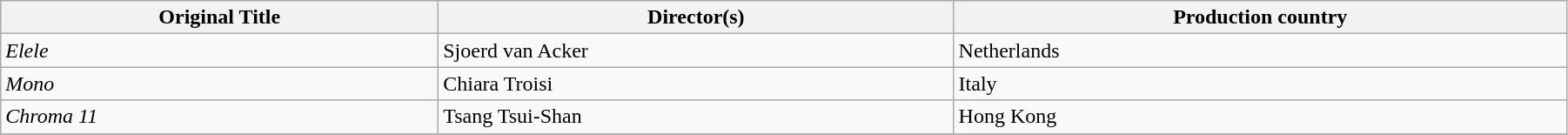<table class="wikitable" style="width:95%; margin-bottom:2px">
<tr>
<th>Original Title</th>
<th>Director(s)</th>
<th>Production country</th>
</tr>
<tr>
<td><em>Elele</em></td>
<td>Sjoerd van Acker</td>
<td>Netherlands</td>
</tr>
<tr>
<td><em>Mono</em></td>
<td>Chiara Troisi</td>
<td>Italy</td>
</tr>
<tr>
<td><em>Chroma 11</em></td>
<td>Tsang Tsui-Shan</td>
<td>Hong Kong</td>
</tr>
<tr>
</tr>
</table>
